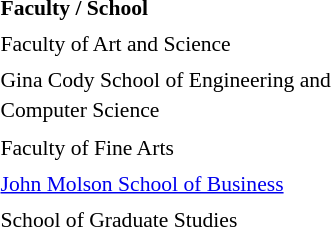<table class="toccolours" style="float:right; margin-left:1em; font-size:90%; line-height:1.4em; width:280px;">
<tr>
<td><strong>Faculty / School</strong></td>
</tr>
<tr>
<td>Faculty of Art and Science</td>
</tr>
<tr>
<td>Gina Cody School of Engineering and Computer Science</td>
</tr>
<tr>
<td>Faculty of Fine Arts</td>
</tr>
<tr>
<td><a href='#'>John Molson School of Business</a></td>
</tr>
<tr>
<td>School of Graduate Studies</td>
</tr>
</table>
